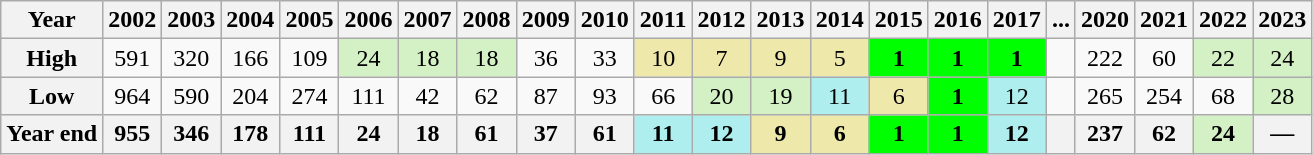<table class=wikitable style=text-align:center;>
<tr>
<th>Year</th>
<th>2002</th>
<th>2003</th>
<th>2004</th>
<th>2005</th>
<th>2006</th>
<th>2007</th>
<th>2008</th>
<th>2009</th>
<th>2010</th>
<th>2011</th>
<th>2012</th>
<th>2013</th>
<th>2014</th>
<th>2015</th>
<th>2016</th>
<th>2017</th>
<th>...</th>
<th>2020</th>
<th>2021</th>
<th>2022</th>
<th>2023</th>
</tr>
<tr>
<th>High</th>
<td>591</td>
<td>320</td>
<td>166</td>
<td>109</td>
<td style="background:#d4f1c5">24</td>
<td style="background:#d4f1c5">18</td>
<td style="background:#d4f1c5">18</td>
<td>36</td>
<td>33</td>
<td style="background:#eee8aa;">10</td>
<td style="background:#eee8aa;">7</td>
<td style="background:#eee8aa;">9</td>
<td style="background:#eee8aa;">5</td>
<td style="background:lime;"><strong>1</strong></td>
<td style="background:lime;"><strong>1</strong></td>
<td style="background:lime;"><strong>1</strong></td>
<td></td>
<td>222</td>
<td>60</td>
<td style="background:#d4f1c5">22</td>
<td style="background:#d4f1c5">24</td>
</tr>
<tr>
<th>Low</th>
<td>964</td>
<td>590</td>
<td>204</td>
<td>274</td>
<td>111</td>
<td>42</td>
<td>62</td>
<td>87</td>
<td>93</td>
<td>66</td>
<td style="background:#d4f1c5">20</td>
<td style="background:#d4f1c5">19</td>
<td style="background:#afeeee">11</td>
<td style="background:#eee8aa;">6</td>
<td style="background:lime;"><strong>1</strong></td>
<td style="background:#afeeee">12</td>
<td></td>
<td>265</td>
<td>254</td>
<td>68</td>
<td style="background:#d4f1c5">28</td>
</tr>
<tr>
<th>Year end</th>
<th>955</th>
<th>346</th>
<th>178</th>
<th>111</th>
<th>24</th>
<th>18</th>
<th>61</th>
<th>37</th>
<th>61</th>
<th style="background:#afeeee">11</th>
<th style="background:#afeeee">12</th>
<th style="background:#eee8aa;">9</th>
<th style="background:#eee8aa;">6</th>
<th style="background:lime;"><strong>1</strong></th>
<th style="background:lime;"><strong>1</strong></th>
<th style="background:#afeeee">12</th>
<th></th>
<th>237</th>
<th>62</th>
<th style="background:#d4f1c5">24</th>
<th>—</th>
</tr>
</table>
